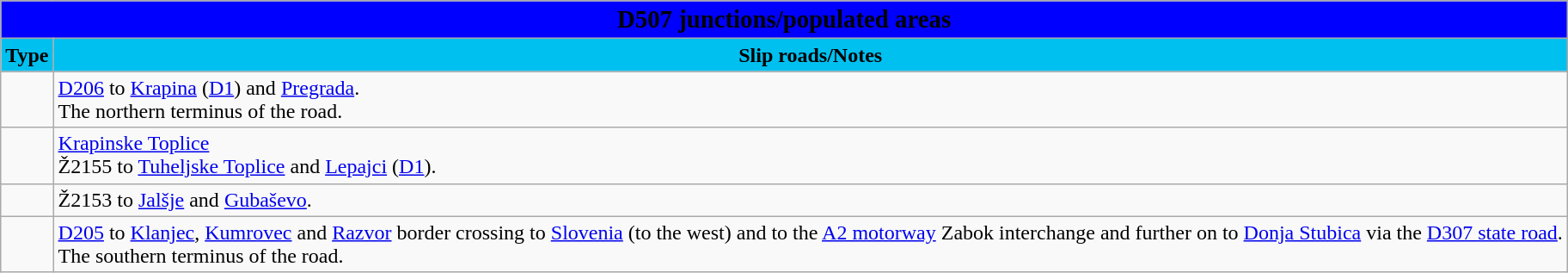<table class="wikitable">
<tr>
<td colspan=2 bgcolor=blue align=center style=margin-top:15><span><big><strong>D507 junctions/populated areas</strong></big></span></td>
</tr>
<tr>
<td align=center bgcolor=00c0f0><strong>Type</strong></td>
<td align=center bgcolor=00c0f0><strong>Slip roads/Notes</strong></td>
</tr>
<tr>
<td></td>
<td> <a href='#'>D206</a> to <a href='#'>Krapina</a> (<a href='#'>D1</a>) and <a href='#'>Pregrada</a>.<br>The northern terminus of the road.</td>
</tr>
<tr>
<td></td>
<td><a href='#'>Krapinske Toplice</a><br>Ž2155 to <a href='#'>Tuheljske Toplice</a> and <a href='#'>Lepajci</a> (<a href='#'>D1</a>).</td>
</tr>
<tr>
<td></td>
<td>Ž2153 to <a href='#'>Jalšje</a> and <a href='#'>Gubaševo</a>.</td>
</tr>
<tr>
<td></td>
<td> <a href='#'>D205</a> to <a href='#'>Klanjec</a>, <a href='#'>Kumrovec</a> and <a href='#'>Razvor</a> border crossing to <a href='#'>Slovenia</a> (to the west) and to the <a href='#'>A2 motorway</a> Zabok interchange and further on to <a href='#'>Donja Stubica</a> via the <a href='#'>D307 state road</a>.<br>The southern terminus of the road.</td>
</tr>
</table>
